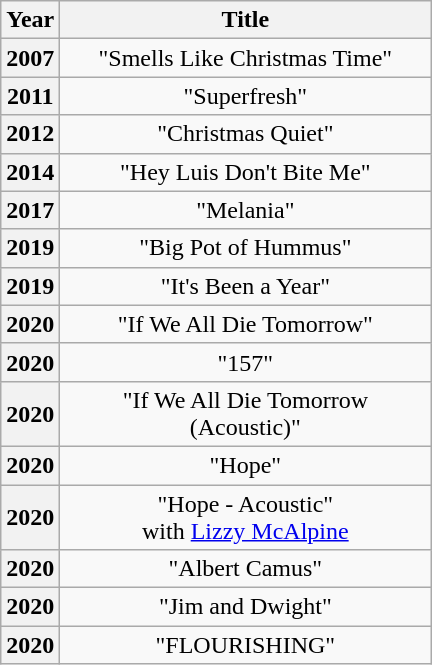<table class="wikitable plainrowheaders" style="text-align:center;">
<tr>
<th scope="col" style="text-align:center"&"width:7em;">Year</th>
<th scope="col" style="width:15em;">Title</th>
</tr>
<tr>
<th scope="row">2007</th>
<td>"Smells Like Christmas Time"</td>
</tr>
<tr>
<th scope="row">2011</th>
<td>"Superfresh"</td>
</tr>
<tr>
<th scope="row">2012</th>
<td>"Christmas Quiet"</td>
</tr>
<tr>
<th scope="row">2014</th>
<td>"Hey Luis Don't Bite Me"</td>
</tr>
<tr>
<th scope="row">2017</th>
<td>"Melania"</td>
</tr>
<tr>
<th scope="row">2019</th>
<td>"Big Pot of Hummus"</td>
</tr>
<tr>
<th scope="row">2019</th>
<td>"It's Been a Year"</td>
</tr>
<tr>
<th scope="row">2020</th>
<td>"If We All Die Tomorrow"</td>
</tr>
<tr>
<th scope="row">2020</th>
<td>"157"</td>
</tr>
<tr>
<th scope="row">2020</th>
<td>"If We All Die Tomorrow (Acoustic)"</td>
</tr>
<tr>
<th scope="row">2020</th>
<td>"Hope"</td>
</tr>
<tr>
<th scope="row">2020</th>
<td>"Hope - Acoustic"<br>with <a href='#'>Lizzy McAlpine</a></td>
</tr>
<tr>
<th scope="row">2020</th>
<td>"Albert Camus"</td>
</tr>
<tr>
<th scope="row">2020</th>
<td>"Jim and Dwight"</td>
</tr>
<tr>
<th scope="row">2020</th>
<td>"FLOURISHING"</td>
</tr>
</table>
